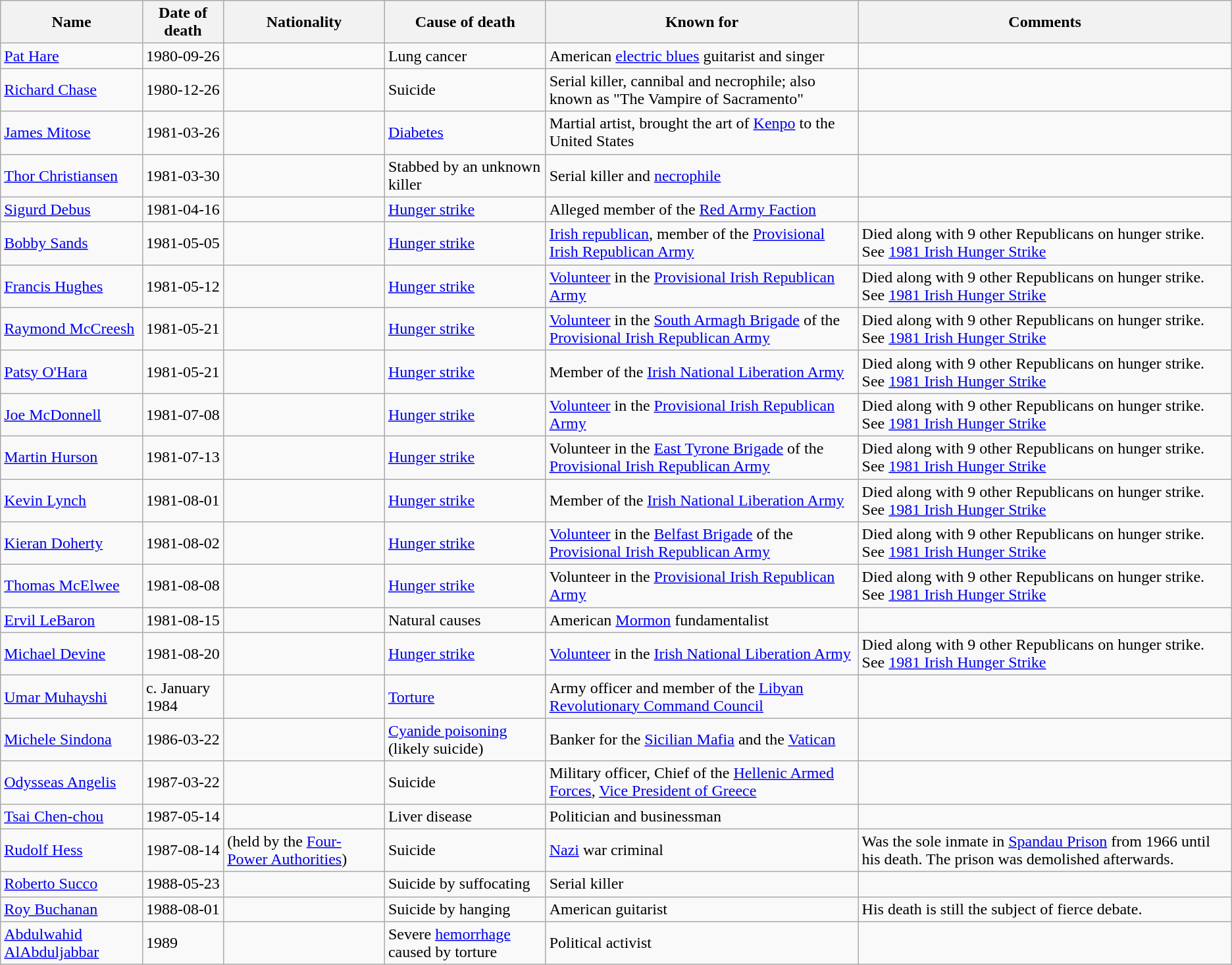<table class="wikitable sortable">
<tr>
<th>Name</th>
<th>Date of death</th>
<th>Nationality</th>
<th>Cause of death</th>
<th>Known for</th>
<th>Comments</th>
</tr>
<tr>
<td><a href='#'>Pat Hare</a></td>
<td>1980-09-26</td>
<td></td>
<td>Lung cancer</td>
<td>American <a href='#'>electric blues</a> guitarist and singer</td>
<td></td>
</tr>
<tr>
<td><a href='#'>Richard Chase</a></td>
<td>1980-12-26</td>
<td></td>
<td>Suicide</td>
<td>Serial killer, cannibal and necrophile; also known as "The Vampire of Sacramento"</td>
<td></td>
</tr>
<tr>
<td><a href='#'>James Mitose</a></td>
<td>1981-03-26</td>
<td></td>
<td><a href='#'>Diabetes</a></td>
<td>Martial artist, brought the art of <a href='#'>Kenpo</a> to the United States</td>
<td></td>
</tr>
<tr>
<td><a href='#'>Thor Christiansen</a></td>
<td>1981-03-30</td>
<td></td>
<td>Stabbed by an unknown killer</td>
<td>Serial killer and <a href='#'>necrophile</a></td>
<td></td>
</tr>
<tr>
<td><a href='#'>Sigurd Debus</a></td>
<td>1981-04-16</td>
<td></td>
<td><a href='#'>Hunger strike</a></td>
<td>Alleged member of the <a href='#'>Red Army Faction</a></td>
<td></td>
</tr>
<tr>
<td><a href='#'>Bobby Sands</a></td>
<td>1981-05-05</td>
<td></td>
<td><a href='#'>Hunger strike</a></td>
<td><a href='#'>Irish republican</a>, member of the <a href='#'>Provisional Irish Republican Army</a></td>
<td>Died along with 9 other Republicans on hunger strike. See <a href='#'>1981 Irish Hunger Strike</a></td>
</tr>
<tr>
<td><a href='#'>Francis Hughes</a></td>
<td>1981-05-12</td>
<td></td>
<td><a href='#'>Hunger strike</a></td>
<td><a href='#'>Volunteer</a> in the <a href='#'>Provisional Irish Republican Army</a></td>
<td>Died along with 9 other Republicans on hunger strike. See <a href='#'>1981 Irish Hunger Strike</a></td>
</tr>
<tr>
<td><a href='#'>Raymond McCreesh</a></td>
<td>1981-05-21</td>
<td></td>
<td><a href='#'>Hunger strike</a></td>
<td><a href='#'>Volunteer</a> in the <a href='#'>South Armagh Brigade</a> of the <a href='#'>Provisional Irish Republican Army</a></td>
<td>Died along with 9 other Republicans on hunger strike. See <a href='#'>1981 Irish Hunger Strike</a></td>
</tr>
<tr>
<td><a href='#'>Patsy O'Hara</a></td>
<td>1981-05-21</td>
<td></td>
<td><a href='#'>Hunger strike</a></td>
<td>Member of the <a href='#'>Irish National Liberation Army</a></td>
<td>Died along with 9 other Republicans on hunger strike. See <a href='#'>1981 Irish Hunger Strike</a></td>
</tr>
<tr>
<td><a href='#'>Joe McDonnell</a></td>
<td>1981-07-08</td>
<td></td>
<td><a href='#'>Hunger strike</a></td>
<td><a href='#'>Volunteer</a> in the <a href='#'>Provisional Irish Republican Army</a></td>
<td>Died along with 9 other Republicans on hunger strike. See <a href='#'>1981 Irish Hunger Strike</a></td>
</tr>
<tr>
<td><a href='#'>Martin Hurson</a></td>
<td>1981-07-13</td>
<td></td>
<td><a href='#'>Hunger strike</a></td>
<td>Volunteer in the <a href='#'>East Tyrone Brigade</a> of the <a href='#'>Provisional Irish Republican Army</a></td>
<td>Died along with 9 other Republicans on hunger strike. See <a href='#'>1981 Irish Hunger Strike</a></td>
</tr>
<tr>
<td><a href='#'>Kevin Lynch</a></td>
<td>1981-08-01</td>
<td></td>
<td><a href='#'>Hunger strike</a></td>
<td>Member of the <a href='#'>Irish National Liberation Army</a></td>
<td>Died along with 9 other Republicans on hunger strike. See <a href='#'>1981 Irish Hunger Strike</a></td>
</tr>
<tr>
<td><a href='#'>Kieran Doherty</a></td>
<td>1981-08-02</td>
<td></td>
<td><a href='#'>Hunger strike</a></td>
<td><a href='#'>Volunteer</a> in the <a href='#'>Belfast Brigade</a> of the <a href='#'>Provisional Irish Republican Army</a></td>
<td>Died along with 9 other Republicans on hunger strike. See <a href='#'>1981 Irish Hunger Strike</a></td>
</tr>
<tr>
<td><a href='#'>Thomas McElwee</a></td>
<td>1981-08-08</td>
<td></td>
<td><a href='#'>Hunger strike</a></td>
<td>Volunteer in the <a href='#'>Provisional Irish Republican Army</a></td>
<td>Died along with 9 other Republicans on hunger strike. See <a href='#'>1981 Irish Hunger Strike</a></td>
</tr>
<tr>
<td><a href='#'>Ervil LeBaron</a></td>
<td>1981-08-15</td>
<td></td>
<td>Natural causes</td>
<td>American <a href='#'>Mormon</a> fundamentalist</td>
<td></td>
</tr>
<tr>
<td><a href='#'>Michael Devine</a></td>
<td>1981-08-20</td>
<td></td>
<td><a href='#'>Hunger strike</a></td>
<td><a href='#'>Volunteer</a> in the <a href='#'>Irish National Liberation Army</a></td>
<td>Died along with 9 other Republicans on hunger strike. See <a href='#'>1981 Irish Hunger Strike</a></td>
</tr>
<tr>
<td><a href='#'>Umar Muhayshi</a></td>
<td>c. January 1984</td>
<td></td>
<td><a href='#'>Torture</a></td>
<td>Army officer and member of the <a href='#'>Libyan Revolutionary Command Council</a></td>
<td></td>
</tr>
<tr>
<td><a href='#'>Michele Sindona</a></td>
<td>1986-03-22</td>
<td></td>
<td><a href='#'>Cyanide poisoning</a> (likely suicide)</td>
<td>Banker for the <a href='#'>Sicilian Mafia</a> and the <a href='#'>Vatican</a></td>
<td></td>
</tr>
<tr>
<td><a href='#'>Odysseas Angelis</a></td>
<td>1987-03-22</td>
<td></td>
<td>Suicide</td>
<td>Military officer, Chief of the <a href='#'>Hellenic Armed Forces</a>, <a href='#'>Vice President of Greece</a></td>
<td></td>
</tr>
<tr>
<td><a href='#'>Tsai Chen-chou</a></td>
<td>1987-05-14</td>
<td></td>
<td>Liver disease</td>
<td>Politician and businessman</td>
<td></td>
</tr>
<tr>
<td><a href='#'>Rudolf Hess</a></td>
<td>1987-08-14</td>
<td> (held by the <a href='#'>Four-Power Authorities</a>)</td>
<td>Suicide</td>
<td><a href='#'>Nazi</a> war criminal</td>
<td>Was the sole inmate in <a href='#'>Spandau Prison</a> from 1966 until his death. The prison was demolished afterwards.</td>
</tr>
<tr>
<td><a href='#'>Roberto Succo</a></td>
<td>1988-05-23</td>
<td></td>
<td>Suicide by suffocating</td>
<td>Serial killer</td>
<td></td>
</tr>
<tr>
<td><a href='#'>Roy Buchanan</a></td>
<td>1988-08-01</td>
<td></td>
<td>Suicide by hanging</td>
<td>American guitarist</td>
<td>His death is still the subject of fierce debate.</td>
</tr>
<tr>
<td><a href='#'>Abdulwahid AlAbduljabbar</a></td>
<td>1989</td>
<td></td>
<td>Severe <a href='#'>hemorrhage</a> caused by torture</td>
<td>Political activist</td>
<td></td>
</tr>
</table>
